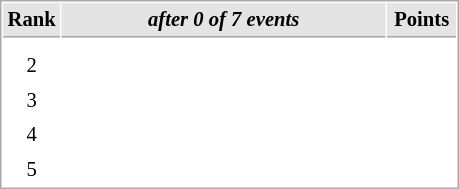<table cellspacing="1" cellpadding="3" style="border:1px solid #AAAAAA;font-size:86%">
<tr style="background-color: #E4E4E4;">
<th style="border-bottom:1px solid #AAAAAA; width: 10px;">Rank</th>
<th style="border-bottom:1px solid #AAAAAA; width: 210px;"><em>after 0 of 7 events</em></th>
<th style="border-bottom:1px solid #AAAAAA; width: 40px;">Points</th>
</tr>
<tr>
<td align=center></td>
<td></td>
<td align=center></td>
</tr>
<tr>
<td align=center>2</td>
<td></td>
<td align=center></td>
</tr>
<tr>
<td align=center>3</td>
<td></td>
<td align=center></td>
</tr>
<tr>
<td align=center>4</td>
<td></td>
<td align=center></td>
</tr>
<tr>
<td align=center>5</td>
<td></td>
<td align=center></td>
</tr>
</table>
